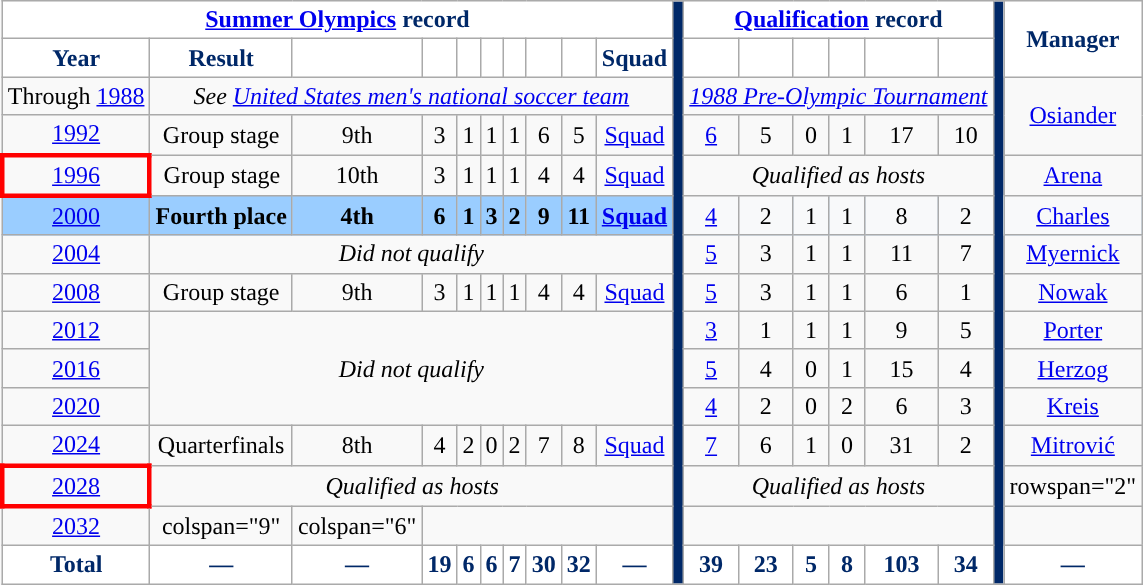<table class="wikitable" style="text-align: center;font-size:100%;">
<tr>
<th colspan="10" style="color:#002868; background:white; "><a href='#'>Summer Olympics</a> record</th>
<th rowspan="15" style="color:#002868; background:#002868;"></th>
<th colspan="6" style="color:#002868; background:white; "><a href='#'>Qualification</a> <strong>record</strong></th>
<th rowspan="15" style="color:#002868; background:#002868;"></th>
<th rowspan="2" style="color:#002868; background:white; ">Manager</th>
</tr>
<tr>
<th style="color:#002868; background:white; ">Year</th>
<th style="color:#002868; background:white; ">Result</th>
<th style="color:#002868; background:white; "></th>
<th style="color:#002868; background:white; "></th>
<th style="color:#002868; background:white; "></th>
<th style="color:#002868; background:white; "></th>
<th style="color:#002868; background:white; "></th>
<th style="color:#002868; background:white; "></th>
<th style="color:#002868; background:white; "></th>
<th style="color:#002868; background:white; ">Squad</th>
<th style="color:#002868; background:white; "></th>
<th style="color:#002868; background:white; "></th>
<th style="color:#002868; background:white; "></th>
<th style="color:#002868; background:white; "></th>
<th style="color:#002868; background:white; "></th>
<th style="color:#002868; background:white; "></th>
</tr>
<tr>
<td>Through <a href='#'>1988</a></td>
<td colspan=9><em>See <a href='#'>United States men's national soccer team</a></em></td>
<td colspan="6"><em><a href='#'>1988 Pre-Olympic Tournament</a></em></td>
<td rowspan="2"><a href='#'>Osiander</a></td>
</tr>
<tr>
<td align="center"> <a href='#'>1992</a></td>
<td>Group stage</td>
<td>9th</td>
<td>3</td>
<td>1</td>
<td>1</td>
<td>1</td>
<td>6</td>
<td>5</td>
<td><a href='#'>Squad</a></td>
<td><a href='#'>6</a></td>
<td>5</td>
<td>0</td>
<td>1</td>
<td>17</td>
<td>10</td>
</tr>
<tr>
<td style="border: 3px solid red" align="center"> <a href='#'>1996</a></td>
<td>Group stage</td>
<td>10th</td>
<td>3</td>
<td>1</td>
<td>1</td>
<td>1</td>
<td>4</td>
<td>4</td>
<td><a href='#'>Squad</a></td>
<td colspan="6"><em>Qualified as hosts</em></td>
<td><a href='#'>Arena</a></td>
</tr>
<tr style="background:#9acdff;">
<td align="center"> <a href='#'>2000</a></td>
<td><strong>Fourth place</strong></td>
<td><strong>4th</strong></td>
<td><strong>6</strong></td>
<td><strong>1</strong></td>
<td><strong>3</strong></td>
<td><strong>2</strong></td>
<td><strong>9</strong></td>
<td><strong>11</strong></td>
<td><strong><a href='#'>Squad</a></strong></td>
<td bgcolor="#f8f9fa"><a href='#'>4</a></td>
<td bgcolor="#f8f9fa">2</td>
<td bgcolor="#f8f9fa">1</td>
<td bgcolor="#f8f9fa">1</td>
<td bgcolor="#f8f9fa">8</td>
<td bgcolor="#f8f9fa">2</td>
<td bgcolor="#f8f9fa"><a href='#'>Charles</a></td>
</tr>
<tr>
<td align="center"> <a href='#'>2004</a></td>
<td colspan=9><em>Did not qualify</em></td>
<td><a href='#'>5</a></td>
<td>3</td>
<td>1</td>
<td>1</td>
<td>11</td>
<td>7</td>
<td><a href='#'>Myernick</a></td>
</tr>
<tr>
<td align="center"> <a href='#'>2008</a></td>
<td>Group stage</td>
<td>9th</td>
<td>3</td>
<td>1</td>
<td>1</td>
<td>1</td>
<td>4</td>
<td>4</td>
<td><a href='#'>Squad</a></td>
<td><a href='#'>5</a></td>
<td>3</td>
<td>1</td>
<td>1</td>
<td>6</td>
<td>1</td>
<td><a href='#'>Nowak</a></td>
</tr>
<tr>
<td align="center"> <a href='#'>2012</a></td>
<td colspan=9 rowspan=3><em>Did not qualify</em></td>
<td><a href='#'>3</a></td>
<td>1</td>
<td>1</td>
<td>1</td>
<td>9</td>
<td>5</td>
<td><a href='#'>Porter</a></td>
</tr>
<tr>
<td align="center"> <a href='#'>2016</a></td>
<td><a href='#'>5</a></td>
<td>4</td>
<td>0</td>
<td>1</td>
<td>15</td>
<td>4</td>
<td><a href='#'>Herzog</a></td>
</tr>
<tr>
<td align="center"> <a href='#'>2020</a></td>
<td><a href='#'>4</a></td>
<td>2</td>
<td>0</td>
<td>2</td>
<td>6</td>
<td>3</td>
<td><a href='#'>Kreis</a></td>
</tr>
<tr>
<td align="center"> <a href='#'>2024</a></td>
<td>Quarterfinals</td>
<td>8th</td>
<td>4</td>
<td>2</td>
<td>0</td>
<td>2</td>
<td>7</td>
<td>8</td>
<td><a href='#'>Squad</a></td>
<td><a href='#'>7</a></td>
<td>6</td>
<td>1</td>
<td>0</td>
<td>31</td>
<td>2</td>
<td><a href='#'>Mitrović</a></td>
</tr>
<tr>
<td style="border: 3px solid red" align="center"> <a href='#'>2028</a></td>
<td colspan="9"><em>Qualified as hosts</em></td>
<td colspan="6"><em>Qualified as hosts</em></td>
<td>rowspan="2" </td>
</tr>
<tr>
<td> <a href='#'>2032</a></td>
<td>colspan="9" </td>
<td>colspan="6" </td>
</tr>
<tr>
<th style="color:#002868; background:white; ">Total</th>
<th style="color:#002868; background:white; ">—</th>
<th style="color:#002868; background:white; ">—</th>
<th style="color:#002868; background:white; ">19</th>
<th style="color:#002868; background:white; ">6</th>
<th style="color:#002868; background:white; ">6</th>
<th style="color:#002868; background:white; ">7</th>
<th style="color:#002868; background:white; ">30</th>
<th style="color:#002868; background:white; ">32</th>
<th style="color:#002868; background:white; ">—</th>
<th style="color:#002868; background:white; ">39</th>
<th style="color:#002868; background:white; ">23</th>
<th style="color:#002868; background:white; ">5</th>
<th style="color:#002868; background:white; ">8</th>
<th style="color:#002868; background:white; ">103</th>
<th style="color:#002868; background:white; ">34</th>
<th style="color:#002868; background:white; ">—</th>
</tr>
</table>
